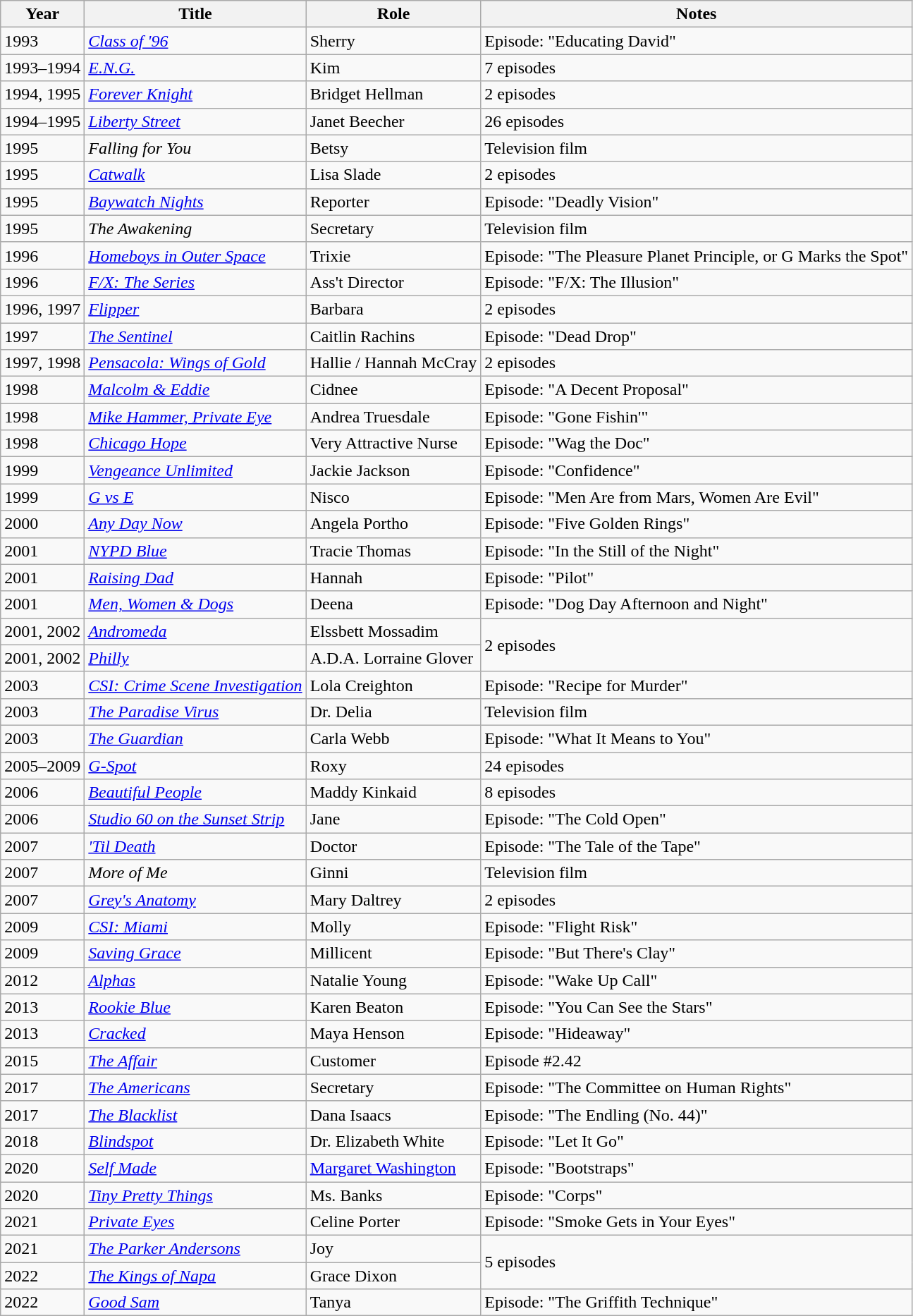<table class="wikitable sortable">
<tr>
<th>Year</th>
<th>Title</th>
<th>Role</th>
<th class="unsortable">Notes</th>
</tr>
<tr>
<td>1993</td>
<td><em><a href='#'>Class of '96</a></em></td>
<td>Sherry</td>
<td>Episode: "Educating David"</td>
</tr>
<tr>
<td>1993–1994</td>
<td><em><a href='#'>E.N.G.</a></em></td>
<td>Kim</td>
<td>7 episodes</td>
</tr>
<tr>
<td>1994, 1995</td>
<td><em><a href='#'>Forever Knight</a></em></td>
<td>Bridget Hellman</td>
<td>2 episodes</td>
</tr>
<tr>
<td>1994–1995</td>
<td><a href='#'><em>Liberty Street</em></a></td>
<td>Janet Beecher</td>
<td>26 episodes</td>
</tr>
<tr>
<td>1995</td>
<td><em>Falling for You</em></td>
<td>Betsy</td>
<td>Television film</td>
</tr>
<tr>
<td>1995</td>
<td><a href='#'><em>Catwalk</em></a></td>
<td>Lisa Slade</td>
<td>2 episodes</td>
</tr>
<tr>
<td>1995</td>
<td><em><a href='#'>Baywatch Nights</a></em></td>
<td>Reporter</td>
<td>Episode: "Deadly Vision"</td>
</tr>
<tr>
<td>1995</td>
<td data-sort-value="Awakening, The"><em>The Awakening</em></td>
<td>Secretary</td>
<td>Television film</td>
</tr>
<tr>
<td>1996</td>
<td><em><a href='#'>Homeboys in Outer Space</a></em></td>
<td>Trixie</td>
<td>Episode: "The Pleasure Planet Principle, or G Marks the Spot"</td>
</tr>
<tr>
<td>1996</td>
<td><em><a href='#'>F/X: The Series</a></em></td>
<td>Ass't Director</td>
<td>Episode: "F/X: The Illusion"</td>
</tr>
<tr>
<td>1996, 1997</td>
<td><a href='#'><em>Flipper</em></a></td>
<td>Barbara</td>
<td>2 episodes</td>
</tr>
<tr>
<td>1997</td>
<td data-sort-value="Sentinel, The"><a href='#'><em>The Sentinel</em></a></td>
<td>Caitlin Rachins</td>
<td>Episode: "Dead Drop"</td>
</tr>
<tr>
<td>1997, 1998</td>
<td><em><a href='#'>Pensacola: Wings of Gold</a></em></td>
<td>Hallie / Hannah McCray</td>
<td>2 episodes</td>
</tr>
<tr>
<td>1998</td>
<td><em><a href='#'>Malcolm & Eddie</a></em></td>
<td>Cidnee</td>
<td>Episode: "A Decent Proposal"</td>
</tr>
<tr>
<td>1998</td>
<td><em><a href='#'>Mike Hammer, Private Eye</a></em></td>
<td>Andrea Truesdale</td>
<td>Episode: "Gone Fishin'"</td>
</tr>
<tr>
<td>1998</td>
<td><em><a href='#'>Chicago Hope</a></em></td>
<td>Very Attractive Nurse</td>
<td>Episode: "Wag the Doc"</td>
</tr>
<tr>
<td>1999</td>
<td><em><a href='#'>Vengeance Unlimited</a></em></td>
<td>Jackie Jackson</td>
<td>Episode: "Confidence"</td>
</tr>
<tr>
<td>1999</td>
<td><em><a href='#'>G vs E</a></em></td>
<td>Nisco</td>
<td>Episode: "Men Are from Mars, Women Are Evil"</td>
</tr>
<tr>
<td>2000</td>
<td><a href='#'><em>Any Day Now</em></a></td>
<td>Angela Portho</td>
<td>Episode: "Five Golden Rings"</td>
</tr>
<tr>
<td>2001</td>
<td><em><a href='#'>NYPD Blue</a></em></td>
<td>Tracie Thomas</td>
<td>Episode: "In the Still of the Night"</td>
</tr>
<tr>
<td>2001</td>
<td><em><a href='#'>Raising Dad</a></em></td>
<td>Hannah</td>
<td>Episode: "Pilot"</td>
</tr>
<tr>
<td>2001</td>
<td><em><a href='#'>Men, Women & Dogs</a></em></td>
<td>Deena</td>
<td>Episode: "Dog Day Afternoon and Night"</td>
</tr>
<tr>
<td>2001, 2002</td>
<td><a href='#'><em>Andromeda</em></a></td>
<td>Elssbett Mossadim</td>
<td rowspan="2">2 episodes</td>
</tr>
<tr>
<td>2001, 2002</td>
<td><a href='#'><em>Philly</em></a></td>
<td>A.D.A. Lorraine Glover</td>
</tr>
<tr>
<td>2003</td>
<td><em><a href='#'>CSI: Crime Scene Investigation</a></em></td>
<td>Lola Creighton</td>
<td>Episode: "Recipe for Murder"</td>
</tr>
<tr>
<td>2003</td>
<td data-sort-value="Paradise Virus, The"><em><a href='#'>The Paradise Virus</a></em></td>
<td>Dr. Delia</td>
<td>Television film</td>
</tr>
<tr>
<td>2003</td>
<td data-sort-value="Guardian, The"><a href='#'><em>The Guardian</em></a></td>
<td>Carla Webb</td>
<td>Episode: "What It Means to You"</td>
</tr>
<tr>
<td>2005–2009</td>
<td><a href='#'><em>G-Spot</em></a></td>
<td>Roxy</td>
<td>24 episodes</td>
</tr>
<tr>
<td>2006</td>
<td><a href='#'><em>Beautiful People</em></a></td>
<td>Maddy Kinkaid</td>
<td>8 episodes</td>
</tr>
<tr>
<td>2006</td>
<td><em><a href='#'>Studio 60 on the Sunset Strip</a></em></td>
<td>Jane</td>
<td>Episode: "The Cold Open"</td>
</tr>
<tr>
<td>2007</td>
<td data-sort-value="Til Death, The"><em><a href='#'>'Til Death</a></em></td>
<td>Doctor</td>
<td>Episode: "The Tale of the Tape"</td>
</tr>
<tr>
<td>2007</td>
<td><em>More of Me</em></td>
<td>Ginni</td>
<td>Television film</td>
</tr>
<tr>
<td>2007</td>
<td><em><a href='#'>Grey's Anatomy</a></em></td>
<td>Mary Daltrey</td>
<td>2 episodes</td>
</tr>
<tr>
<td>2009</td>
<td><em><a href='#'>CSI: Miami</a></em></td>
<td>Molly</td>
<td>Episode: "Flight Risk"</td>
</tr>
<tr>
<td>2009</td>
<td><a href='#'><em>Saving Grace</em></a></td>
<td>Millicent</td>
<td>Episode: "But There's Clay"</td>
</tr>
<tr>
<td>2012</td>
<td><em><a href='#'>Alphas</a></em></td>
<td>Natalie Young</td>
<td>Episode: "Wake Up Call"</td>
</tr>
<tr>
<td>2013</td>
<td><em><a href='#'>Rookie Blue</a></em></td>
<td>Karen Beaton</td>
<td>Episode: "You Can See the Stars"</td>
</tr>
<tr>
<td>2013</td>
<td><a href='#'><em>Cracked</em></a></td>
<td>Maya Henson</td>
<td>Episode: "Hideaway"</td>
</tr>
<tr>
<td>2015</td>
<td data-sort-value="Affair, The"><a href='#'><em>The Affair</em></a></td>
<td>Customer</td>
<td>Episode #2.42</td>
</tr>
<tr>
<td>2017</td>
<td data-sort-value="Americans, The"><em><a href='#'>The Americans</a></em></td>
<td>Secretary</td>
<td>Episode: "The Committee on Human Rights"</td>
</tr>
<tr>
<td>2017</td>
<td data-sort-value="Blacklist, The"><a href='#'><em>The Blacklist</em></a></td>
<td>Dana Isaacs</td>
<td>Episode: "The Endling (No. 44)"</td>
</tr>
<tr>
<td>2018</td>
<td><a href='#'><em>Blindspot</em></a></td>
<td>Dr. Elizabeth White</td>
<td>Episode: "Let It Go"</td>
</tr>
<tr>
<td>2020</td>
<td><a href='#'><em>Self Made</em></a></td>
<td><a href='#'>Margaret Washington</a></td>
<td>Episode: "Bootstraps"</td>
</tr>
<tr>
<td>2020</td>
<td><em><a href='#'>Tiny Pretty Things</a></em></td>
<td>Ms. Banks</td>
<td>Episode: "Corps"</td>
</tr>
<tr>
<td>2021</td>
<td><a href='#'><em>Private Eyes</em></a></td>
<td>Celine Porter</td>
<td>Episode: "Smoke Gets in Your Eyes"</td>
</tr>
<tr>
<td>2021</td>
<td data-sort-value="Parker Andersons, The"><em><a href='#'>The Parker Andersons</a></em></td>
<td>Joy</td>
<td rowspan="2">5 episodes</td>
</tr>
<tr>
<td>2022</td>
<td data-sort-value="Kings of Napa, The"><em><a href='#'>The Kings of Napa</a></em></td>
<td>Grace Dixon</td>
</tr>
<tr>
<td>2022</td>
<td><a href='#'><em>Good Sam</em></a></td>
<td>Tanya</td>
<td>Episode: "The Griffith Technique"</td>
</tr>
</table>
